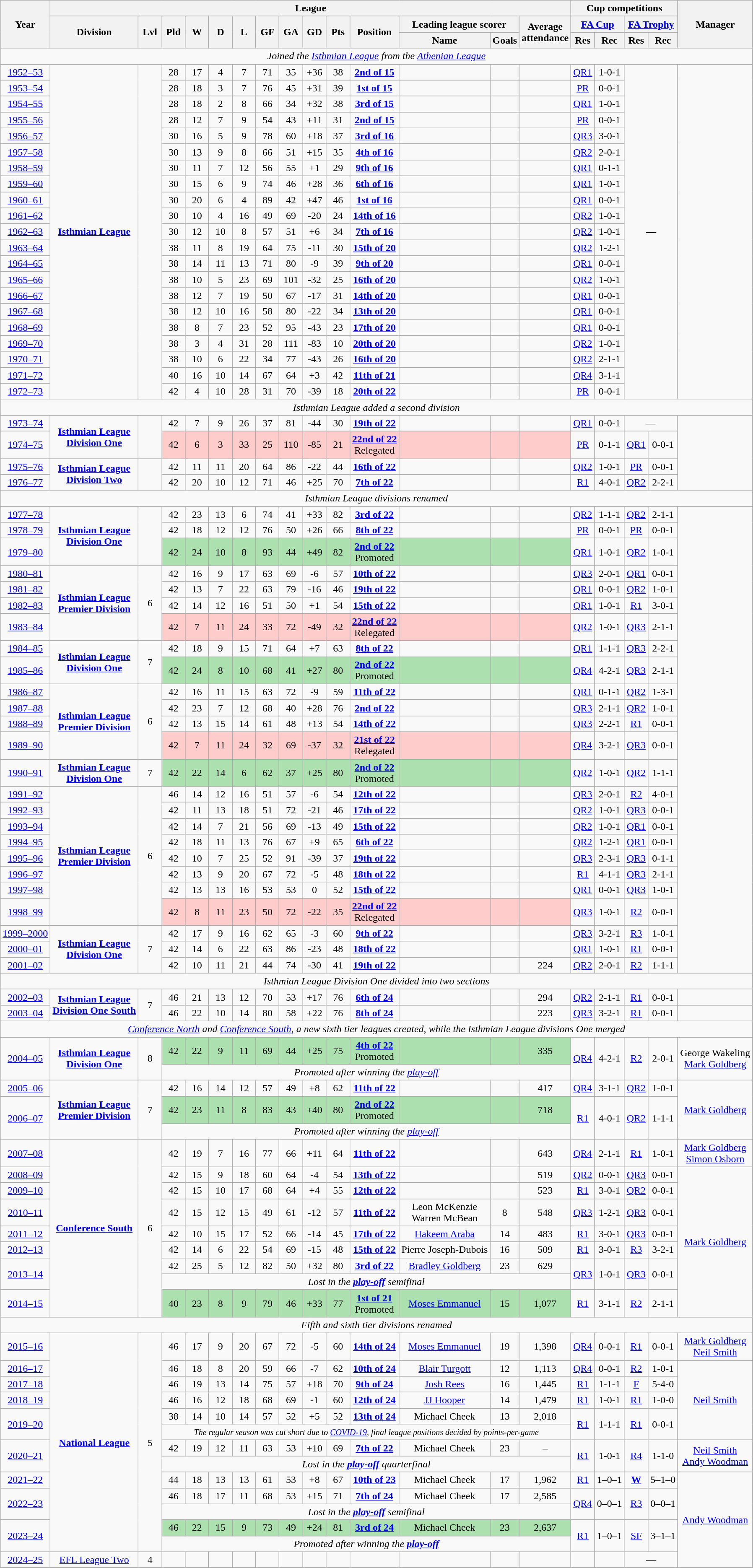<table class="wikitable" style="text-align:center">
<tr>
<th rowspan=3>Year</th>
<th colspan=14>League</th>
<th colspan=4>Cup competitions</th>
<th rowspan=3>Manager</th>
</tr>
<tr>
<th rowspan=2>Division</th>
<th rowspan=2 width=30><abbr>Lvl</abbr></th>
<th rowspan=2 width=30><abbr>Pld</abbr></th>
<th rowspan=2 width=30><abbr>W</abbr></th>
<th rowspan=2 width=30><abbr>D</abbr></th>
<th rowspan=2 width=30><abbr>L</abbr></th>
<th rowspan=2 width=30><abbr>GF</abbr></th>
<th rowspan=2 width=30><abbr>GA</abbr></th>
<th rowspan=2 width=30><abbr>GD</abbr></th>
<th rowspan=2 width=30><abbr>Pts</abbr></th>
<th rowspan=2>Position</th>
<th colspan=2>Leading league scorer</th>
<th rowspan=2>Average<br>attendance</th>
<th colspan=2><a href='#'>FA Cup</a></th>
<th colspan=2><a href='#'>FA Trophy</a></th>
</tr>
<tr>
<th>Name</th>
<th>Goals</th>
<th><abbr>Res</abbr></th>
<th><abbr>Rec</abbr></th>
<th><abbr>Res</abbr></th>
<th><abbr>Rec</abbr></th>
</tr>
<tr>
<td colspan=20><em>Joined the <a href='#'>Isthmian League</a> from the <a href='#'>Athenian League</a></em></td>
</tr>
<tr>
<td><a href='#'>1952–53</a></td>
<td rowspan=21><strong><a href='#'>Isthmian League</a></strong></td>
<td rowspan=21></td>
<td>28</td>
<td>17</td>
<td>4</td>
<td>7</td>
<td>71</td>
<td>35</td>
<td>+36</td>
<td>38</td>
<td><strong><a href='#'>2nd of 15</a></strong></td>
<td></td>
<td></td>
<td></td>
<td><a href='#'>QR1</a></td>
<td>1-0-1</td>
<td rowspan=21 colspan=2>—</td>
<td rowspan=21></td>
</tr>
<tr>
<td><a href='#'>1953–54</a></td>
<td>28</td>
<td>18</td>
<td>3</td>
<td>7</td>
<td>76</td>
<td>45</td>
<td>+31</td>
<td>39</td>
<td><strong><a href='#'>1st of 15</a></strong></td>
<td></td>
<td></td>
<td></td>
<td><a href='#'>PR</a></td>
<td>0-0-1</td>
</tr>
<tr>
<td><a href='#'>1954–55</a></td>
<td>28</td>
<td>18</td>
<td>2</td>
<td>8</td>
<td>66</td>
<td>34</td>
<td>+32</td>
<td>38</td>
<td><strong><a href='#'>3rd of 15</a></strong></td>
<td></td>
<td></td>
<td></td>
<td><a href='#'>QR1</a></td>
<td>1-0-1</td>
</tr>
<tr>
<td><a href='#'>1955–56</a></td>
<td>28</td>
<td>12</td>
<td>7</td>
<td>9</td>
<td>54</td>
<td>43</td>
<td>+11</td>
<td>31</td>
<td><strong><a href='#'>2nd of 15</a></strong></td>
<td></td>
<td></td>
<td></td>
<td><a href='#'>PR</a></td>
<td>0-0-1</td>
</tr>
<tr>
<td><a href='#'>1956–57</a></td>
<td>30</td>
<td>16</td>
<td>5</td>
<td>9</td>
<td>78</td>
<td>60</td>
<td>+18</td>
<td>37</td>
<td><strong><a href='#'>3rd of 16</a></strong></td>
<td></td>
<td></td>
<td></td>
<td><a href='#'>QR3</a></td>
<td>3-0-1</td>
</tr>
<tr>
<td><a href='#'>1957–58</a></td>
<td>30</td>
<td>13</td>
<td>9</td>
<td>8</td>
<td>66</td>
<td>51</td>
<td>+15</td>
<td>35</td>
<td><strong><a href='#'>4th of 16</a></strong></td>
<td></td>
<td></td>
<td></td>
<td><a href='#'>QR2</a></td>
<td>2-0-1</td>
</tr>
<tr>
<td><a href='#'>1958–59</a></td>
<td>30</td>
<td>11</td>
<td>7</td>
<td>12</td>
<td>56</td>
<td>55</td>
<td>+1</td>
<td>29</td>
<td><strong><a href='#'>9th of 16</a></strong></td>
<td></td>
<td></td>
<td></td>
<td><a href='#'>QR1</a></td>
<td>0-1-1</td>
</tr>
<tr>
<td><a href='#'>1959–60</a></td>
<td>30</td>
<td>15</td>
<td>6</td>
<td>9</td>
<td>74</td>
<td>46</td>
<td>+28</td>
<td>36</td>
<td><strong><a href='#'>6th of 16</a></strong></td>
<td></td>
<td></td>
<td></td>
<td><a href='#'>QR1</a></td>
<td>1-0-1</td>
</tr>
<tr>
<td><a href='#'>1960–61</a></td>
<td>30</td>
<td>20</td>
<td>6</td>
<td>4</td>
<td>89</td>
<td>42</td>
<td>+47</td>
<td>46</td>
<td><strong><a href='#'>1st of 16</a></strong></td>
<td></td>
<td></td>
<td></td>
<td><a href='#'>QR1</a></td>
<td>0-0-1</td>
</tr>
<tr>
<td><a href='#'>1961–62</a></td>
<td>30</td>
<td>10</td>
<td>4</td>
<td>16</td>
<td>49</td>
<td>69</td>
<td>-20</td>
<td>24</td>
<td><strong><a href='#'>14th of 16</a></strong></td>
<td></td>
<td></td>
<td></td>
<td><a href='#'>QR2</a></td>
<td>1-0-1</td>
</tr>
<tr>
<td><a href='#'>1962–63</a></td>
<td>30</td>
<td>12</td>
<td>10</td>
<td>8</td>
<td>57</td>
<td>51</td>
<td>+6</td>
<td>34</td>
<td><strong><a href='#'>7th of 16</a></strong></td>
<td></td>
<td></td>
<td></td>
<td><a href='#'>QR2</a></td>
<td>1-0-1</td>
</tr>
<tr>
<td><a href='#'>1963–64</a></td>
<td>38</td>
<td>11</td>
<td>8</td>
<td>19</td>
<td>64</td>
<td>75</td>
<td>-11</td>
<td>30</td>
<td><strong><a href='#'>15th of 20</a></strong></td>
<td></td>
<td></td>
<td></td>
<td><a href='#'>QR2</a></td>
<td>1-2-1</td>
</tr>
<tr>
<td><a href='#'>1964–65</a></td>
<td>38</td>
<td>14</td>
<td>11</td>
<td>13</td>
<td>71</td>
<td>80</td>
<td>-9</td>
<td>39</td>
<td><strong><a href='#'>9th of 20</a></strong></td>
<td></td>
<td></td>
<td></td>
<td><a href='#'>QR1</a></td>
<td>0-0-1</td>
</tr>
<tr>
<td><a href='#'>1965–66</a></td>
<td>38</td>
<td>10</td>
<td>5</td>
<td>23</td>
<td>69</td>
<td>101</td>
<td>-32</td>
<td>25</td>
<td><strong><a href='#'>16th of 20</a></strong></td>
<td></td>
<td></td>
<td></td>
<td><a href='#'>QR2</a></td>
<td>1-0-1</td>
</tr>
<tr>
<td><a href='#'>1966–67</a></td>
<td>38</td>
<td>12</td>
<td>7</td>
<td>19</td>
<td>50</td>
<td>67</td>
<td>-17</td>
<td>31</td>
<td><strong><a href='#'>14th of 20</a></strong></td>
<td></td>
<td></td>
<td></td>
<td><a href='#'>QR1</a></td>
<td>0-0-1</td>
</tr>
<tr>
<td><a href='#'>1967–68</a></td>
<td>38</td>
<td>12</td>
<td>10</td>
<td>16</td>
<td>58</td>
<td>80</td>
<td>-22</td>
<td>34</td>
<td><strong><a href='#'>13th of 20</a></strong></td>
<td></td>
<td></td>
<td></td>
<td><a href='#'>QR1</a></td>
<td>0-0-1</td>
</tr>
<tr>
<td><a href='#'>1968–69</a></td>
<td>38</td>
<td>8</td>
<td>7</td>
<td>23</td>
<td>52</td>
<td>95</td>
<td>-43</td>
<td>23</td>
<td><strong><a href='#'>17th of 20</a></strong></td>
<td></td>
<td></td>
<td></td>
<td><a href='#'>QR1</a></td>
<td>0-0-1</td>
</tr>
<tr>
<td><a href='#'>1969–70</a></td>
<td>38</td>
<td>3</td>
<td>4</td>
<td>31</td>
<td>28</td>
<td>111</td>
<td>-83</td>
<td>10</td>
<td><strong><a href='#'>20th of 20</a></strong></td>
<td></td>
<td></td>
<td></td>
<td><a href='#'>QR2</a></td>
<td>1-0-1</td>
</tr>
<tr>
<td><a href='#'>1970–71</a></td>
<td>38</td>
<td>10</td>
<td>6</td>
<td>22</td>
<td>34</td>
<td>77</td>
<td>-43</td>
<td>26</td>
<td><strong><a href='#'>16th of 20</a></strong></td>
<td></td>
<td></td>
<td></td>
<td><a href='#'>QR2</a></td>
<td>2-1-1</td>
</tr>
<tr>
<td><a href='#'>1971–72</a></td>
<td>40</td>
<td>16</td>
<td>10</td>
<td>14</td>
<td>67</td>
<td>64</td>
<td>+3</td>
<td>42</td>
<td><strong><a href='#'>11th of 21</a></strong></td>
<td></td>
<td></td>
<td></td>
<td><a href='#'>QR4</a></td>
<td>3-1-1</td>
</tr>
<tr>
<td><a href='#'>1972–73</a></td>
<td>42</td>
<td>4</td>
<td>10</td>
<td>28</td>
<td>31</td>
<td>70</td>
<td>-39</td>
<td>18</td>
<td><strong><a href='#'>20th of 22</a></strong></td>
<td></td>
<td></td>
<td></td>
<td><a href='#'>PR</a></td>
<td>0-0-1</td>
</tr>
<tr>
<td colspan=20><em>Isthmian League added a second division</em></td>
</tr>
<tr>
<td><a href='#'>1973–74</a></td>
<td rowspan=2><strong><a href='#'>Isthmian League<br>Division One</a></strong></td>
<td rowspan=2></td>
<td>42</td>
<td>7</td>
<td>9</td>
<td>26</td>
<td>37</td>
<td>81</td>
<td>-44</td>
<td>30</td>
<td><strong><a href='#'>19th of 22</a></strong></td>
<td></td>
<td></td>
<td></td>
<td><a href='#'>QR1</a></td>
<td>0-0-1</td>
<td colspan=2>—</td>
<td rowspan=4></td>
</tr>
<tr>
<td><a href='#'>1974–75</a></td>
<td bgcolor=#ffcccc>42</td>
<td bgcolor=#ffcccc>6</td>
<td bgcolor=#ffcccc>3</td>
<td bgcolor=#ffcccc>33</td>
<td bgcolor=#ffcccc>25</td>
<td bgcolor=#ffcccc>110</td>
<td bgcolor=#ffcccc>-85</td>
<td bgcolor=#ffcccc>21</td>
<td bgcolor=#ffcccc><strong><a href='#'>22nd of 22</a></strong><br>Relegated</td>
<td bgcolor=#ffcccc></td>
<td bgcolor=#ffcccc></td>
<td bgcolor=#ffcccc></td>
<td><a href='#'>PR</a></td>
<td>0-1-1</td>
<td><a href='#'>QR1</a></td>
<td>0-0-1</td>
</tr>
<tr>
<td><a href='#'>1975–76</a></td>
<td rowspan=2><strong><a href='#'>Isthmian League<br>Division Two</a></strong></td>
<td rowspan=2></td>
<td>42</td>
<td>11</td>
<td>11</td>
<td>20</td>
<td>64</td>
<td>86</td>
<td>-22</td>
<td>44</td>
<td><strong><a href='#'>16th of 22</a></strong></td>
<td></td>
<td></td>
<td></td>
<td><a href='#'>QR2</a></td>
<td>1-0-1</td>
<td><a href='#'>PR</a></td>
<td>0-0-1</td>
</tr>
<tr>
<td><a href='#'>1976–77</a></td>
<td>42</td>
<td>20</td>
<td>10</td>
<td>12</td>
<td>71</td>
<td>46</td>
<td>+25</td>
<td>70</td>
<td><strong><a href='#'>7th of 22</a></strong></td>
<td></td>
<td></td>
<td></td>
<td><a href='#'>R1</a></td>
<td>4-0-1</td>
<td><a href='#'>QR2</a></td>
<td>2-2-1</td>
</tr>
<tr>
<td colspan=20><em>Isthmian League divisions renamed</em></td>
</tr>
<tr>
<td><a href='#'>1977–78</a></td>
<td rowspan=3><strong><a href='#'>Isthmian League<br>Division One</a></strong></td>
<td rowspan=3></td>
<td>42</td>
<td>23</td>
<td>13</td>
<td>6</td>
<td>74</td>
<td>41</td>
<td>+33</td>
<td>82</td>
<td><strong><a href='#'>3rd of 22</a></strong></td>
<td></td>
<td></td>
<td></td>
<td><a href='#'>QR2</a></td>
<td>1-1-1</td>
<td><a href='#'>QR2</a></td>
<td>2-1-1</td>
<td rowspan=25></td>
</tr>
<tr>
<td><a href='#'>1978–79</a></td>
<td>42</td>
<td>18</td>
<td>12</td>
<td>12</td>
<td>76</td>
<td>50</td>
<td>+26</td>
<td>66</td>
<td><strong><a href='#'>8th of 22</a></strong></td>
<td></td>
<td></td>
<td></td>
<td><a href='#'>PR</a></td>
<td>0-0-1</td>
<td><a href='#'>PR</a></td>
<td>0-0-1</td>
</tr>
<tr>
<td><a href='#'>1979–80</a></td>
<td bgcolor=#ace1af>42</td>
<td bgcolor=#ace1af>24</td>
<td bgcolor=#ace1af>10</td>
<td bgcolor=#ace1af>8</td>
<td bgcolor=#ace1af>93</td>
<td bgcolor=#ace1af>44</td>
<td bgcolor=#ace1af>+49</td>
<td bgcolor=#ace1af>82</td>
<td bgcolor=#ace1af><strong><a href='#'>2nd of 22</a></strong><br>Promoted</td>
<td bgcolor=#ace1af></td>
<td bgcolor=#ace1af></td>
<td bgcolor=#ace1af></td>
<td><a href='#'>QR1</a></td>
<td>1-0-1</td>
<td><a href='#'>QR2</a></td>
<td>1-0-1</td>
</tr>
<tr>
<td><a href='#'>1980–81</a></td>
<td rowspan=4><strong><a href='#'>Isthmian League<br>Premier Division</a></strong></td>
<td rowspan=4>6</td>
<td>42</td>
<td>16</td>
<td>9</td>
<td>17</td>
<td>63</td>
<td>69</td>
<td>-6</td>
<td>57</td>
<td><strong><a href='#'>10th of 22</a></strong></td>
<td></td>
<td></td>
<td></td>
<td><a href='#'>QR3</a></td>
<td>2-0-1</td>
<td><a href='#'>QR1</a></td>
<td>0-0-1</td>
</tr>
<tr>
<td><a href='#'>1981–82</a></td>
<td>42</td>
<td>13</td>
<td>7</td>
<td>22</td>
<td>63</td>
<td>79</td>
<td>-16</td>
<td>46</td>
<td><strong><a href='#'>19th of 22</a></strong></td>
<td></td>
<td></td>
<td></td>
<td><a href='#'>QR1</a></td>
<td>0-0-1</td>
<td><a href='#'>QR2</a></td>
<td>1-0-1</td>
</tr>
<tr>
<td><a href='#'>1982–83</a></td>
<td>42</td>
<td>14</td>
<td>12</td>
<td>16</td>
<td>51</td>
<td>50</td>
<td>+1</td>
<td>54</td>
<td><strong><a href='#'>15th of 22</a></strong></td>
<td></td>
<td></td>
<td></td>
<td><a href='#'>QR1</a></td>
<td>1-0-1</td>
<td><a href='#'>R1</a></td>
<td>3-0-1</td>
</tr>
<tr>
<td><a href='#'>1983–84</a></td>
<td bgcolor=#ffcccc>42</td>
<td bgcolor=#ffcccc>7</td>
<td bgcolor=#ffcccc>11</td>
<td bgcolor=#ffcccc>24</td>
<td bgcolor=#ffcccc>33</td>
<td bgcolor=#ffcccc>72</td>
<td bgcolor=#ffcccc>-49</td>
<td bgcolor=#ffcccc>32</td>
<td bgcolor=#ffcccc><strong><a href='#'>22nd of 22</a></strong><br>Relegated</td>
<td bgcolor=#ffcccc></td>
<td bgcolor=#ffcccc></td>
<td bgcolor=#ffcccc></td>
<td><a href='#'>QR2</a></td>
<td>1-0-1</td>
<td><a href='#'>QR3</a></td>
<td>2-1-1</td>
</tr>
<tr>
<td><a href='#'>1984–85</a></td>
<td rowspan=2><strong><a href='#'>Isthmian League<br>Division One</a></strong></td>
<td rowspan=2>7</td>
<td>42</td>
<td>18</td>
<td>9</td>
<td>15</td>
<td>71</td>
<td>64</td>
<td>+7</td>
<td>63</td>
<td><strong><a href='#'>8th of 22</a></strong></td>
<td></td>
<td></td>
<td></td>
<td><a href='#'>QR1</a></td>
<td>1-1-1</td>
<td><a href='#'>QR3</a></td>
<td>2-2-1</td>
</tr>
<tr>
<td><a href='#'>1985–86</a></td>
<td bgcolor=#ace1af>42</td>
<td bgcolor=#ace1af>24</td>
<td bgcolor=#ace1af>8</td>
<td bgcolor=#ace1af>10</td>
<td bgcolor=#ace1af>68</td>
<td bgcolor=#ace1af>41</td>
<td bgcolor=#ace1af>+27</td>
<td bgcolor=#ace1af>80</td>
<td bgcolor=#ace1af><strong><a href='#'>2nd of 22</a></strong><br>Promoted</td>
<td bgcolor=#ace1af></td>
<td bgcolor=#ace1af></td>
<td bgcolor=#ace1af></td>
<td><a href='#'>QR4</a></td>
<td>4-2-1</td>
<td><a href='#'>QR3</a></td>
<td>2-1-1</td>
</tr>
<tr>
<td><a href='#'>1986–87</a></td>
<td rowspan=4><strong><a href='#'>Isthmian League<br>Premier Division</a></strong></td>
<td rowspan=4>6</td>
<td>42</td>
<td>16</td>
<td>11</td>
<td>15</td>
<td>63</td>
<td>72</td>
<td>-9</td>
<td>59</td>
<td><strong><a href='#'>11th of 22</a></strong></td>
<td></td>
<td></td>
<td></td>
<td><a href='#'>QR1</a></td>
<td>0-1-1</td>
<td><a href='#'>QR2</a></td>
<td>1-3-1</td>
</tr>
<tr>
<td><a href='#'>1987–88</a></td>
<td>42</td>
<td>23</td>
<td>7</td>
<td>12</td>
<td>68</td>
<td>40</td>
<td>+28</td>
<td>76</td>
<td><strong><a href='#'>2nd of 22</a></strong></td>
<td></td>
<td></td>
<td></td>
<td><a href='#'>QR3</a></td>
<td>2-1-1</td>
<td><a href='#'>QR2</a></td>
<td>1-0-1</td>
</tr>
<tr>
<td><a href='#'>1988–89</a></td>
<td>42</td>
<td>13</td>
<td>15</td>
<td>14</td>
<td>61</td>
<td>48</td>
<td>+13</td>
<td>54</td>
<td><strong><a href='#'>14th of 22</a></strong></td>
<td></td>
<td></td>
<td></td>
<td><a href='#'>QR3</a></td>
<td>2-2-1</td>
<td><a href='#'>R1</a></td>
<td>0-0-1</td>
</tr>
<tr>
<td><a href='#'>1989–90</a></td>
<td bgcolor=#ffcccc>42</td>
<td bgcolor=#ffcccc>7</td>
<td bgcolor=#ffcccc>11</td>
<td bgcolor=#ffcccc>24</td>
<td bgcolor=#ffcccc>32</td>
<td bgcolor=#ffcccc>69</td>
<td bgcolor=#ffcccc>-37</td>
<td bgcolor=#ffcccc>32</td>
<td bgcolor=#ffcccc><strong><a href='#'>21st of 22</a></strong><br>Relegated</td>
<td bgcolor=#ffcccc></td>
<td bgcolor=#ffcccc></td>
<td bgcolor=#ffcccc></td>
<td><a href='#'>QR4</a></td>
<td>3-2-1</td>
<td><a href='#'>QR3</a></td>
<td>0-0-1</td>
</tr>
<tr>
<td><a href='#'>1990–91</a></td>
<td><strong><a href='#'>Isthmian League<br>Division One</a></strong></td>
<td>7</td>
<td bgcolor=#ace1af>42</td>
<td bgcolor=#ace1af>22</td>
<td bgcolor=#ace1af>14</td>
<td bgcolor=#ace1af>6</td>
<td bgcolor=#ace1af>62</td>
<td bgcolor=#ace1af>37</td>
<td bgcolor=#ace1af>+25</td>
<td bgcolor=#ace1af>80</td>
<td bgcolor=#ace1af><strong><a href='#'>2nd of 22</a></strong><br>Promoted</td>
<td bgcolor=#ace1af></td>
<td bgcolor=#ace1af></td>
<td bgcolor=#ace1af></td>
<td><a href='#'>QR2</a></td>
<td>1-0-1</td>
<td><a href='#'>QR2</a></td>
<td>1-1-1</td>
</tr>
<tr>
<td><a href='#'>1991–92</a></td>
<td rowspan=8><strong><a href='#'>Isthmian League<br>Premier Division</a></strong></td>
<td rowspan=8>6</td>
<td>46</td>
<td>14</td>
<td>12</td>
<td>16</td>
<td>51</td>
<td>57</td>
<td>-6</td>
<td>54</td>
<td><strong><a href='#'>12th of 22</a></strong></td>
<td></td>
<td></td>
<td></td>
<td><a href='#'>QR3</a></td>
<td>2-0-1</td>
<td><a href='#'>R2</a></td>
<td>4-0-1</td>
</tr>
<tr>
<td><a href='#'>1992–93</a></td>
<td>42</td>
<td>11</td>
<td>13</td>
<td>18</td>
<td>51</td>
<td>72</td>
<td>-21</td>
<td>46</td>
<td><strong><a href='#'>17th of 22</a></strong></td>
<td></td>
<td></td>
<td></td>
<td><a href='#'>QR2</a></td>
<td>1-0-1</td>
<td><a href='#'>QR3</a></td>
<td>0-0-1</td>
</tr>
<tr>
<td><a href='#'>1993–94</a></td>
<td>42</td>
<td>14</td>
<td>7</td>
<td>21</td>
<td>56</td>
<td>69</td>
<td>-13</td>
<td>49</td>
<td><strong><a href='#'>15th of 22</a></strong></td>
<td></td>
<td></td>
<td></td>
<td><a href='#'>QR2</a></td>
<td>1-0-1</td>
<td><a href='#'>QR1</a></td>
<td>0-0-1</td>
</tr>
<tr>
<td><a href='#'>1994–95</a></td>
<td>42</td>
<td>18</td>
<td>11</td>
<td>13</td>
<td>76</td>
<td>67</td>
<td>+9</td>
<td>65</td>
<td><strong><a href='#'>6th of 22</a></strong></td>
<td></td>
<td></td>
<td></td>
<td><a href='#'>QR2</a></td>
<td>1-2-1</td>
<td><a href='#'>QR1</a></td>
<td>0-0-1</td>
</tr>
<tr>
<td><a href='#'>1995–96</a></td>
<td>42</td>
<td>10</td>
<td>7</td>
<td>25</td>
<td>52</td>
<td>91</td>
<td>-39</td>
<td>37</td>
<td><strong><a href='#'>19th of 22</a></strong></td>
<td></td>
<td></td>
<td></td>
<td><a href='#'>QR3</a></td>
<td>2-3-1</td>
<td><a href='#'>QR3</a></td>
<td>0-1-1</td>
</tr>
<tr>
<td><a href='#'>1996–97</a></td>
<td>42</td>
<td>13</td>
<td>9</td>
<td>20</td>
<td>67</td>
<td>72</td>
<td>-5</td>
<td>48</td>
<td><strong><a href='#'>18th of 22</a></strong></td>
<td></td>
<td></td>
<td></td>
<td><a href='#'>R1</a></td>
<td>4-1-1</td>
<td><a href='#'>QR3</a></td>
<td>2-1-1</td>
</tr>
<tr>
<td><a href='#'>1997–98</a></td>
<td>42</td>
<td>13</td>
<td>13</td>
<td>16</td>
<td>53</td>
<td>53</td>
<td>0</td>
<td>52</td>
<td><strong><a href='#'>15th of 22</a></strong></td>
<td></td>
<td></td>
<td></td>
<td><a href='#'>QR1</a></td>
<td>0-0-1</td>
<td><a href='#'>QR3</a></td>
<td>1-0-1</td>
</tr>
<tr>
<td><a href='#'>1998–99</a></td>
<td bgcolor=#ffcccc>42</td>
<td bgcolor=#ffcccc>8</td>
<td bgcolor=#ffcccc>11</td>
<td bgcolor=#ffcccc>23</td>
<td bgcolor=#ffcccc>50</td>
<td bgcolor=#ffcccc>72</td>
<td bgcolor=#ffcccc>-22</td>
<td bgcolor=#ffcccc>35</td>
<td bgcolor=#ffcccc><strong><a href='#'>22nd of 22</a></strong><br>Relegated</td>
<td bgcolor=#ffcccc></td>
<td bgcolor=#ffcccc></td>
<td bgcolor=#ffcccc></td>
<td><a href='#'>QR3</a></td>
<td>1-0-1</td>
<td><a href='#'>R2</a></td>
<td>0-0-1</td>
</tr>
<tr>
<td><a href='#'>1999–2000</a></td>
<td rowspan=3><strong><a href='#'>Isthmian League<br>Division One</a></strong></td>
<td rowspan=3>7</td>
<td>42</td>
<td>17</td>
<td>9</td>
<td>16</td>
<td>62</td>
<td>65</td>
<td>-3</td>
<td>60</td>
<td><strong><a href='#'>9th of 22</a></strong></td>
<td></td>
<td></td>
<td></td>
<td><a href='#'>QR3</a></td>
<td>3-2-1</td>
<td><a href='#'>R3</a></td>
<td>1-0-1</td>
</tr>
<tr>
<td><a href='#'>2000–01</a></td>
<td>42</td>
<td>14</td>
<td>6</td>
<td>22</td>
<td>63</td>
<td>86</td>
<td>-23</td>
<td>48</td>
<td><strong><a href='#'>18th of 22</a></strong></td>
<td></td>
<td></td>
<td></td>
<td><a href='#'>QR1</a></td>
<td>1-0-1</td>
<td><a href='#'>R1</a></td>
<td>0-0-1</td>
</tr>
<tr>
<td><a href='#'>2001–02</a></td>
<td>42</td>
<td>10</td>
<td>11</td>
<td>21</td>
<td>44</td>
<td>74</td>
<td>-30</td>
<td>41</td>
<td><strong><a href='#'>19th of 22</a></strong></td>
<td></td>
<td></td>
<td>224</td>
<td><a href='#'>QR2</a></td>
<td>2-0-1</td>
<td><a href='#'>R2</a></td>
<td>1-1-1</td>
</tr>
<tr>
<td colspan=20><em>Isthmian League Division One divided into two sections</em></td>
</tr>
<tr>
<td><a href='#'>2002–03</a></td>
<td rowspan=2><strong><a href='#'>Isthmian League<br>Division One South</a></strong></td>
<td rowspan=2>7</td>
<td>46</td>
<td>21</td>
<td>13</td>
<td>12</td>
<td>70</td>
<td>53</td>
<td>+17</td>
<td>76</td>
<td><strong><a href='#'>6th of 24</a></strong></td>
<td></td>
<td></td>
<td>294</td>
<td><a href='#'>QR2</a></td>
<td>2-1-1</td>
<td><a href='#'>R1</a></td>
<td>0-0-1</td>
<td></td>
</tr>
<tr>
<td><a href='#'>2003–04</a></td>
<td>46</td>
<td>22</td>
<td>10</td>
<td>14</td>
<td>80</td>
<td>58</td>
<td>+22</td>
<td>76</td>
<td><strong><a href='#'>8th of 24</a></strong></td>
<td></td>
<td></td>
<td>223</td>
<td><a href='#'>QR3</a></td>
<td>3-2-1</td>
<td><a href='#'>R1</a></td>
<td>0-0-1</td>
</tr>
<tr>
<td colspan=20><em><a href='#'>Conference North</a> and <a href='#'>Conference South</a>, a new sixth tier leagues created, while the Isthmian League divisions One merged</em></td>
</tr>
<tr>
<td rowspan=2><a href='#'>2004–05</a></td>
<td rowspan=2><strong><a href='#'>Isthmian League<br>Division One</a></strong></td>
<td rowspan=2>8</td>
<td bgcolor=#ace1af>42</td>
<td bgcolor=#ace1af>22</td>
<td bgcolor=#ace1af>9</td>
<td bgcolor=#ace1af>11</td>
<td bgcolor=#ace1af>69</td>
<td bgcolor=#ace1af>44</td>
<td bgcolor=#ace1af>+25</td>
<td bgcolor=#ace1af>75</td>
<td bgcolor=#ace1af><strong><a href='#'>4th of 22</a></strong><br>Promoted</td>
<td bgcolor=#ace1af></td>
<td bgcolor=#ace1af></td>
<td bgcolor=#ace1af>335</td>
<td rowspan=2><a href='#'>QR4</a></td>
<td rowspan=2>4-2-1</td>
<td rowspan=2><a href='#'>R2</a></td>
<td rowspan=2>2-0-1</td>
<td rowspan=2>George Wakeling<br><a href='#'>Mark Goldberg</a></td>
</tr>
<tr>
<td colspan=12><em>Promoted after winning the <a href='#'>play-off</a></em></td>
</tr>
<tr>
<td><a href='#'>2005–06</a></td>
<td rowspan=3><strong><a href='#'>Isthmian League<br>Premier Division</a></strong></td>
<td rowspan=3>7</td>
<td>42</td>
<td>16</td>
<td>14</td>
<td>12</td>
<td>57</td>
<td>49</td>
<td>+8</td>
<td>62</td>
<td><strong><a href='#'>11th of 22</a></strong></td>
<td></td>
<td></td>
<td>417</td>
<td><a href='#'>QR4</a></td>
<td>3-1-1</td>
<td><a href='#'>QR2</a></td>
<td>1-0-1</td>
<td rowspan=3><a href='#'>Mark Goldberg</a></td>
</tr>
<tr>
<td rowspan=2><a href='#'>2006–07</a></td>
<td bgcolor=#ace1af>42</td>
<td bgcolor=#ace1af>23</td>
<td bgcolor=#ace1af>11</td>
<td bgcolor=#ace1af>8</td>
<td bgcolor=#ace1af>83</td>
<td bgcolor=#ace1af>43</td>
<td bgcolor=#ace1af>+40</td>
<td bgcolor=#ace1af>80</td>
<td bgcolor=#ace1af><strong><a href='#'>2nd of 22</a></strong><br>Promoted</td>
<td bgcolor=#ace1af></td>
<td bgcolor=#ace1af></td>
<td bgcolor=#ace1af>718</td>
<td rowspan=2><a href='#'>R1</a></td>
<td rowspan=2>4-0-1</td>
<td rowspan=2><a href='#'>QR2</a></td>
<td rowspan=2>1-1-1</td>
</tr>
<tr>
<td colspan=12><em>Promoted after winning the <a href='#'>play-off</a></em></td>
</tr>
<tr>
<td><a href='#'>2007–08</a></td>
<td rowspan=9><strong><a href='#'>Conference South</a></strong></td>
<td rowspan=9>6</td>
<td>42</td>
<td>19</td>
<td>7</td>
<td>16</td>
<td>77</td>
<td>66</td>
<td>+11</td>
<td>64</td>
<td><strong><a href='#'>11th of 22</a></strong></td>
<td></td>
<td></td>
<td>643</td>
<td><a href='#'>QR4</a></td>
<td>2-1-1</td>
<td><a href='#'>R1</a></td>
<td>1-0-1</td>
<td><a href='#'>Mark Goldberg</a><br><a href='#'>Simon Osborn</a></td>
</tr>
<tr>
<td><a href='#'>2008–09</a></td>
<td>42</td>
<td>15</td>
<td>9</td>
<td>18</td>
<td>60</td>
<td>64</td>
<td>-4</td>
<td>54</td>
<td><strong><a href='#'>13th of 22</a></strong></td>
<td></td>
<td></td>
<td>519</td>
<td><a href='#'>QR2</a></td>
<td>0-0-1</td>
<td><a href='#'>QR3</a></td>
<td>0-0-1</td>
<td rowspan=8><a href='#'>Mark Goldberg</a></td>
</tr>
<tr>
<td><a href='#'>2009–10</a></td>
<td>42</td>
<td>15</td>
<td>10</td>
<td>17</td>
<td>68</td>
<td>64</td>
<td>+4</td>
<td>55</td>
<td><strong><a href='#'>12th of 22</a></strong></td>
<td></td>
<td></td>
<td>523</td>
<td><a href='#'>R1</a></td>
<td>3-0-1</td>
<td><a href='#'>QR2</a></td>
<td>0-0-1</td>
</tr>
<tr>
<td><a href='#'>2010–11</a></td>
<td>42</td>
<td>15</td>
<td>12</td>
<td>15</td>
<td>49</td>
<td>61</td>
<td>-12</td>
<td>57</td>
<td><strong><a href='#'>11th of 22</a></strong></td>
<td>Leon McKenzie<br>Warren McBean</td>
<td>8</td>
<td>548</td>
<td><a href='#'>QR3</a></td>
<td>1-2-1</td>
<td><a href='#'>QR3</a></td>
<td>0-0-1</td>
</tr>
<tr>
<td><a href='#'>2011–12</a></td>
<td>42</td>
<td>10</td>
<td>15</td>
<td>17</td>
<td>52</td>
<td>66</td>
<td>-14</td>
<td>45</td>
<td><strong><a href='#'>17th of 22</a></strong></td>
<td><a href='#'>Hakeem Araba</a></td>
<td>14</td>
<td>483</td>
<td><a href='#'>R1</a></td>
<td>3-0-1</td>
<td><a href='#'>QR3</a></td>
<td>0-0-1</td>
</tr>
<tr>
<td><a href='#'>2012–13</a></td>
<td>42</td>
<td>14</td>
<td>6</td>
<td>22</td>
<td>54</td>
<td>69</td>
<td>-15</td>
<td>48</td>
<td><strong><a href='#'>15th of 22</a></strong></td>
<td>Pierre Joseph-Dubois</td>
<td>16</td>
<td>509</td>
<td><a href='#'>R1</a></td>
<td>3-0-1</td>
<td><a href='#'>R3</a></td>
<td>3-2-1</td>
</tr>
<tr>
<td rowspan=2><a href='#'>2013–14</a></td>
<td>42</td>
<td>25</td>
<td>5</td>
<td>12</td>
<td>82</td>
<td>50</td>
<td>+32</td>
<td>80</td>
<td><strong><a href='#'>3rd of 22</a></strong></td>
<td><a href='#'>Bradley Goldberg</a></td>
<td>23</td>
<td>629</td>
<td rowspan=2><a href='#'>QR3</a></td>
<td rowspan=2>1-0-1</td>
<td rowspan=2><a href='#'>QR3</a></td>
<td rowspan=2>0-0-1</td>
</tr>
<tr>
<td colspan=12><em>Lost in the <strong><a href='#'>play-off</a></strong> semifinal</em></td>
</tr>
<tr>
<td><a href='#'>2014–15</a></td>
<td bgcolor=#ace1af>40</td>
<td bgcolor=#ace1af>23</td>
<td bgcolor=#ace1af>8</td>
<td bgcolor=#ace1af>9</td>
<td bgcolor=#ace1af>79</td>
<td bgcolor=#ace1af>46</td>
<td bgcolor=#ace1af>+33</td>
<td bgcolor=#ace1af>77</td>
<td bgcolor=#ace1af><strong><a href='#'>1st of 21</a></strong><br>Promoted</td>
<td bgcolor=#ace1af><a href='#'>Moses Emmanuel</a></td>
<td bgcolor=#ace1af>15</td>
<td bgcolor=#ace1af>1,077</td>
<td><a href='#'>R1</a></td>
<td>3-1-1</td>
<td><a href='#'>R2</a></td>
<td>2-1-1</td>
</tr>
<tr>
<td colspan=20><em>Fifth and sixth tier divisions renamed</em></td>
</tr>
<tr>
<td><a href='#'>2015–16</a></td>
<td rowspan=13><strong><a href='#'>National League</a></strong></td>
<td rowspan=13>5</td>
<td>46</td>
<td>17</td>
<td>9</td>
<td>20</td>
<td>67</td>
<td>72</td>
<td>-5</td>
<td>60</td>
<td><strong><a href='#'>14th of 24</a></strong></td>
<td><a href='#'>Moses Emmanuel</a></td>
<td>19</td>
<td>1,398</td>
<td><a href='#'>QR4</a></td>
<td>0-0-1</td>
<td><a href='#'>R1</a></td>
<td>0-0-1</td>
<td><a href='#'>Mark Goldberg</a><br><a href='#'>Neil Smith</a></td>
</tr>
<tr>
<td><a href='#'>2016–17</a></td>
<td>46</td>
<td>18</td>
<td>8</td>
<td>20</td>
<td>59</td>
<td>66</td>
<td>-7</td>
<td>62</td>
<td><strong><a href='#'>10th of 24</a></strong></td>
<td><a href='#'>Blair Turgott</a></td>
<td>12</td>
<td>1,113</td>
<td><a href='#'>QR4</a></td>
<td>0-0-1</td>
<td><a href='#'>R2</a></td>
<td>1-0-1</td>
<td rowspan=5><a href='#'>Neil Smith</a></td>
</tr>
<tr>
<td><a href='#'>2017–18</a></td>
<td>46</td>
<td>19</td>
<td>13</td>
<td>14</td>
<td>75</td>
<td>57</td>
<td>+18</td>
<td>70</td>
<td><strong><a href='#'>9th of 24</a></strong></td>
<td><a href='#'>Josh Rees</a></td>
<td>16</td>
<td>1,445</td>
<td><a href='#'>R1</a></td>
<td>1-1-1</td>
<td><a href='#'>F</a></td>
<td>5-4-0</td>
</tr>
<tr>
<td><a href='#'>2018–19</a></td>
<td>46</td>
<td>16</td>
<td>12</td>
<td>18</td>
<td>68</td>
<td>69</td>
<td>-1</td>
<td>60</td>
<td><strong><a href='#'>12th of 24</a></strong></td>
<td><a href='#'>JJ Hooper</a></td>
<td>14</td>
<td>1,479</td>
<td><a href='#'>R1</a></td>
<td>1-0-1</td>
<td><a href='#'>R1</a></td>
<td>1-0-0</td>
</tr>
<tr>
<td rowspan=2><a href='#'>2019–20</a></td>
<td>38</td>
<td>14</td>
<td>10</td>
<td>14</td>
<td>57</td>
<td>52</td>
<td>+5</td>
<td>52</td>
<td><strong><a href='#'>13th of 24</a></strong></td>
<td>Michael Cheek</td>
<td>13</td>
<td>2,018</td>
<td rowspan=2><a href='#'>R1</a></td>
<td rowspan=2>1-1-1</td>
<td rowspan=2><a href='#'>R1</a></td>
<td rowspan=2>0-0-1</td>
</tr>
<tr>
<td colspan=12><em><small>The regular season was cut short due to <a href='#'>COVID-19</a>, final league positions decided by points-per-game</small></em></td>
</tr>
<tr>
<td rowspan=2><a href='#'>2020–21</a></td>
<td>42</td>
<td>19</td>
<td>12</td>
<td>11</td>
<td>63</td>
<td>53</td>
<td>+10</td>
<td>69</td>
<td><strong><a href='#'>7th of 22</a></strong></td>
<td>Michael Cheek</td>
<td>23</td>
<td>– </td>
<td rowspan=2><a href='#'>R1</a></td>
<td rowspan=2>1-0-1</td>
<td rowspan=2><a href='#'>R4</a></td>
<td rowspan=2>1-1-0</td>
<td rowspan=2><a href='#'>Neil Smith</a><br><a href='#'>Andy Woodman</a></td>
</tr>
<tr>
<td colspan=12><em>Lost in the <strong><a href='#'>play-off</a></strong> quarterfinal</em></td>
</tr>
<tr>
<td><a href='#'>2021–22</a></td>
<td>44</td>
<td>18</td>
<td>13</td>
<td>13</td>
<td>61</td>
<td>53</td>
<td>+8</td>
<td>67</td>
<td><strong><a href='#'>10th of 23</a></strong></td>
<td>Michael Cheek</td>
<td>17</td>
<td>1,962</td>
<td><a href='#'>R1</a></td>
<td>1–0–1</td>
<td><strong><a href='#'>W</a></strong></td>
<td>5–1–0</td>
<td rowspan=6><a href='#'>Andy Woodman</a></td>
</tr>
<tr>
<td rowspan=2><a href='#'>2022–23</a></td>
<td>46</td>
<td>18</td>
<td>17</td>
<td>11</td>
<td>68</td>
<td>53</td>
<td>+15</td>
<td>71</td>
<td><strong><a href='#'>7th of 24</a></strong></td>
<td>Michael Cheek</td>
<td>17</td>
<td>2,585</td>
<td rowspan=2><a href='#'>QR4</a></td>
<td rowspan=2>0–0–1</td>
<td rowspan=2><a href='#'>R3</a></td>
<td rowspan=2>0–0–1</td>
</tr>
<tr>
<td colspan=12><em>Lost in the <strong><a href='#'>play-off</a></strong> semifinal</em></td>
</tr>
<tr>
<td rowspan=2><a href='#'>2023–24</a></td>
<td bgcolor=#ace1af>46</td>
<td bgcolor=#ace1af>22</td>
<td bgcolor=#ace1af>15</td>
<td bgcolor=#ace1af>9</td>
<td bgcolor=#ace1af>73</td>
<td bgcolor=#ace1af>49</td>
<td bgcolor=#ace1af>+24</td>
<td bgcolor=#ace1af>81</td>
<td bgcolor=#ace1af><strong><a href='#'>3rd of 24</a></strong></td>
<td bgcolor=#ace1af>Michael Cheek</td>
<td bgcolor=#ace1af>23</td>
<td bgcolor=#ace1af>2,637</td>
<td rowspan=2><a href='#'>R1</a></td>
<td rowspan=2>1–0–1</td>
<td rowspan=2><a href='#'>SF</a></td>
<td rowspan=2>3–1–1</td>
</tr>
<tr>
<td colspan=12><em>Promoted after winning the <strong><a href='#'>play-off</a><strong><em></td>
</tr>
<tr>
<td><a href='#'>2024–25</a></td>
<td></strong><a href='#'>EFL League Two</a><strong></td>
<td>4</td>
<td></td>
<td></td>
<td></td>
<td></td>
<td></td>
<td></td>
<td></td>
<td></td>
<td></strong><a href='#'></a><strong></td>
<td></td>
<td></td>
<td></td>
<td><a href='#'></a></td>
<td></td>
<td colspan=2>—</td>
</tr>
</table>
